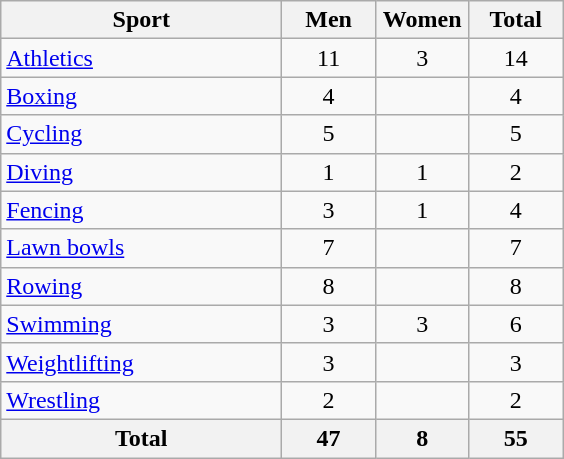<table class="wikitable sortable" style="text-align:center;">
<tr>
<th width=180>Sport</th>
<th width=55>Men</th>
<th width=55>Women</th>
<th width=55>Total</th>
</tr>
<tr>
<td align=left><a href='#'>Athletics</a></td>
<td>11</td>
<td>3</td>
<td>14</td>
</tr>
<tr>
<td align=left><a href='#'>Boxing</a></td>
<td>4</td>
<td></td>
<td>4</td>
</tr>
<tr>
<td align=left><a href='#'>Cycling</a></td>
<td>5</td>
<td></td>
<td>5</td>
</tr>
<tr>
<td align=left><a href='#'>Diving</a></td>
<td>1</td>
<td>1</td>
<td>2</td>
</tr>
<tr>
<td align=left><a href='#'>Fencing</a></td>
<td>3</td>
<td>1</td>
<td>4</td>
</tr>
<tr>
<td align=left><a href='#'>Lawn bowls</a></td>
<td>7</td>
<td></td>
<td>7</td>
</tr>
<tr>
<td align=left><a href='#'>Rowing</a></td>
<td>8</td>
<td></td>
<td>8</td>
</tr>
<tr>
<td align=left><a href='#'>Swimming</a></td>
<td>3</td>
<td>3</td>
<td>6</td>
</tr>
<tr>
<td align=left><a href='#'>Weightlifting</a></td>
<td>3</td>
<td></td>
<td>3</td>
</tr>
<tr>
<td align=left><a href='#'>Wrestling</a></td>
<td>2</td>
<td></td>
<td>2</td>
</tr>
<tr>
<th>Total</th>
<th>47</th>
<th>8</th>
<th>55</th>
</tr>
</table>
